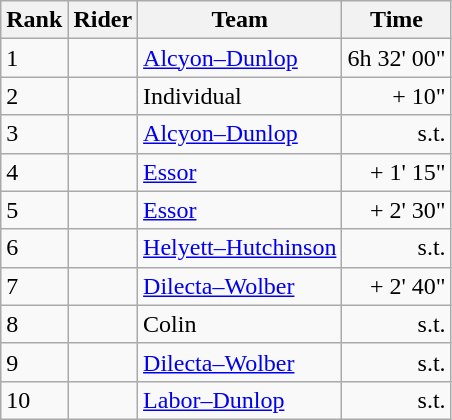<table class="wikitable">
<tr>
<th scope="col">Rank</th>
<th scope="col">Rider</th>
<th scope="col">Team</th>
<th scope="col">Time</th>
</tr>
<tr>
<td>1</td>
<td></td>
<td><a href='#'>Alcyon–Dunlop</a></td>
<td>6h 32' 00"</td>
</tr>
<tr>
<td>2</td>
<td></td>
<td>Individual</td>
<td align=right>+ 10"</td>
</tr>
<tr>
<td>3</td>
<td></td>
<td><a href='#'>Alcyon–Dunlop</a></td>
<td align=right>s.t.</td>
</tr>
<tr>
<td>4</td>
<td></td>
<td><a href='#'>Essor</a></td>
<td align=right>+ 1' 15"</td>
</tr>
<tr>
<td>5</td>
<td></td>
<td><a href='#'>Essor</a></td>
<td align=right>+ 2' 30"</td>
</tr>
<tr>
<td>6</td>
<td></td>
<td><a href='#'>Helyett–Hutchinson</a></td>
<td align=right>s.t.</td>
</tr>
<tr>
<td>7</td>
<td></td>
<td><a href='#'>Dilecta–Wolber</a></td>
<td align=right>+ 2' 40"</td>
</tr>
<tr>
<td>8</td>
<td></td>
<td>Colin</td>
<td align=right>s.t.</td>
</tr>
<tr>
<td>9</td>
<td></td>
<td><a href='#'>Dilecta–Wolber</a></td>
<td align=right>s.t.</td>
</tr>
<tr>
<td>10</td>
<td></td>
<td><a href='#'>Labor–Dunlop</a></td>
<td align=right>s.t.</td>
</tr>
</table>
